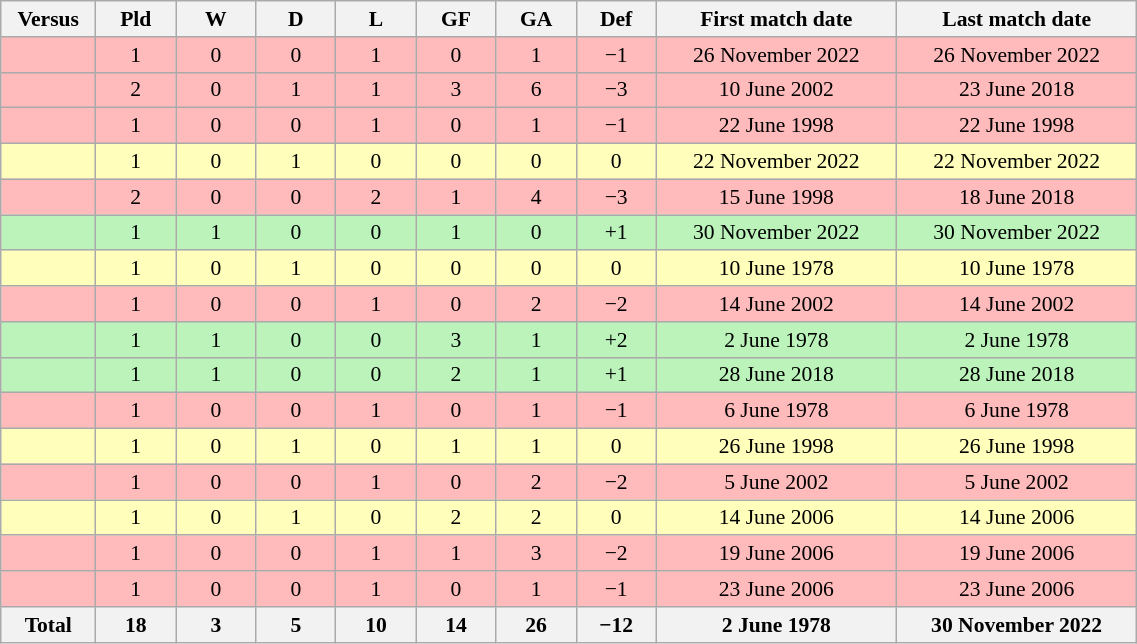<table class="wikitable collapsed" style="font-size:90%; text-align:center;" width="60%">
<tr>
<th width="5%">Versus</th>
<th width="5%">Pld</th>
<th width="5%">W</th>
<th width="5%">D</th>
<th width="5%">L</th>
<th width="5%">GF</th>
<th width="5%">GA</th>
<th width="5%">Def</th>
<th width="15%">First match date</th>
<th width="15%">Last match date</th>
</tr>
<tr bgcolor="#ffbbbb">
<td align="left"></td>
<td>1</td>
<td>0</td>
<td>0</td>
<td>1</td>
<td>0</td>
<td>1</td>
<td>−1</td>
<td>26 November 2022</td>
<td>26 November 2022</td>
</tr>
<tr bgcolor="#ffbbbb">
<td align="left"></td>
<td>2</td>
<td>0</td>
<td>1</td>
<td>1</td>
<td>3</td>
<td>6</td>
<td>−3</td>
<td>10 June 2002</td>
<td>23 June 2018</td>
</tr>
<tr bgcolor="#ffbbbb">
<td align="left"></td>
<td>1</td>
<td>0</td>
<td>0</td>
<td>1</td>
<td>0</td>
<td>1</td>
<td>−1</td>
<td>22 June 1998</td>
<td>22 June 1998</td>
</tr>
<tr bgcolor="#ffffbb">
<td align="left"></td>
<td>1</td>
<td>0</td>
<td>1</td>
<td>0</td>
<td>0</td>
<td>0</td>
<td>0</td>
<td>22 November 2022</td>
<td>22 November 2022</td>
</tr>
<tr bgcolor="#ffbbbb">
<td align="left"></td>
<td>2</td>
<td>0</td>
<td>0</td>
<td>2</td>
<td>1</td>
<td>4</td>
<td>−3</td>
<td>15 June 1998</td>
<td>18 June 2018</td>
</tr>
<tr bgcolor="#bbf3bb">
<td align="left"></td>
<td>1</td>
<td>1</td>
<td>0</td>
<td>0</td>
<td>1</td>
<td>0</td>
<td>+1</td>
<td>30 November 2022</td>
<td>30 November 2022</td>
</tr>
<tr bgcolor="#ffffbb">
<td align="left"></td>
<td>1</td>
<td>0</td>
<td>1</td>
<td>0</td>
<td>0</td>
<td>0</td>
<td>0</td>
<td>10 June 1978</td>
<td>10 June 1978</td>
</tr>
<tr bgcolor="#ffbbbb">
<td align="left"></td>
<td>1</td>
<td>0</td>
<td>0</td>
<td>1</td>
<td>0</td>
<td>2</td>
<td>−2</td>
<td>14 June 2002</td>
<td>14 June 2002</td>
</tr>
<tr bgcolor="#bbf3bb">
<td align="left"></td>
<td>1</td>
<td>1</td>
<td>0</td>
<td>0</td>
<td>3</td>
<td>1</td>
<td>+2</td>
<td>2 June 1978</td>
<td>2 June 1978</td>
</tr>
<tr bgcolor="#bbf3bb">
<td align="left"></td>
<td>1</td>
<td>1</td>
<td>0</td>
<td>0</td>
<td>2</td>
<td>1</td>
<td>+1</td>
<td>28 June 2018</td>
<td>28 June 2018</td>
</tr>
<tr bgcolor="#ffbbbb">
<td align="left"></td>
<td>1</td>
<td>0</td>
<td>0</td>
<td>1</td>
<td>0</td>
<td>1</td>
<td>−1</td>
<td>6 June 1978</td>
<td>6 June 1978</td>
</tr>
<tr bgcolor="#ffffbb">
<td align="left"></td>
<td>1</td>
<td>0</td>
<td>1</td>
<td>0</td>
<td>1</td>
<td>1</td>
<td>0</td>
<td>26 June 1998</td>
<td>26 June 1998</td>
</tr>
<tr bgcolor="#ffbbbb">
<td align="left"></td>
<td>1</td>
<td>0</td>
<td>0</td>
<td>1</td>
<td>0</td>
<td>2</td>
<td>−2</td>
<td>5 June 2002</td>
<td>5 June 2002</td>
</tr>
<tr bgcolor="#ffffbb">
<td align="left"></td>
<td>1</td>
<td>0</td>
<td>1</td>
<td>0</td>
<td>2</td>
<td>2</td>
<td>0</td>
<td>14 June 2006</td>
<td>14 June 2006</td>
</tr>
<tr bgcolor="#ffbbbb">
<td align="left"></td>
<td>1</td>
<td>0</td>
<td>0</td>
<td>1</td>
<td>1</td>
<td>3</td>
<td>−2</td>
<td>19 June 2006</td>
<td>19 June 2006</td>
</tr>
<tr bgcolor="#ffbbbb">
<td align="left"></td>
<td>1</td>
<td>0</td>
<td>0</td>
<td>1</td>
<td>0</td>
<td>1</td>
<td>−1</td>
<td>23 June 2006</td>
<td>23 June 2006</td>
</tr>
<tr>
<th>Total</th>
<th>18</th>
<th>3</th>
<th>5</th>
<th>10</th>
<th>14</th>
<th>26</th>
<th>−12</th>
<th>2 June 1978</th>
<th>30 November 2022</th>
</tr>
</table>
